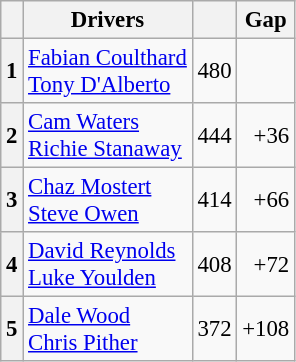<table class="wikitable" style="font-size: 95%;">
<tr>
<th></th>
<th>Drivers</th>
<th></th>
<th>Gap</th>
</tr>
<tr>
<th>1</th>
<td> <a href='#'>Fabian Coulthard</a><br> <a href='#'>Tony D'Alberto</a></td>
<td align="right">480</td>
<td align="right"></td>
</tr>
<tr>
<th>2</th>
<td> <a href='#'>Cam Waters</a><br> <a href='#'>Richie Stanaway</a></td>
<td align="right">444</td>
<td align="right">+36</td>
</tr>
<tr>
<th>3</th>
<td> <a href='#'>Chaz Mostert</a><br> <a href='#'>Steve Owen</a></td>
<td align="right">414</td>
<td align="right">+66</td>
</tr>
<tr>
<th>4</th>
<td> <a href='#'>David Reynolds</a><br> <a href='#'>Luke Youlden</a></td>
<td align="right">408</td>
<td align="right">+72</td>
</tr>
<tr>
<th>5</th>
<td> <a href='#'>Dale Wood</a><br> <a href='#'>Chris Pither</a></td>
<td align="right">372</td>
<td align="right">+108</td>
</tr>
</table>
